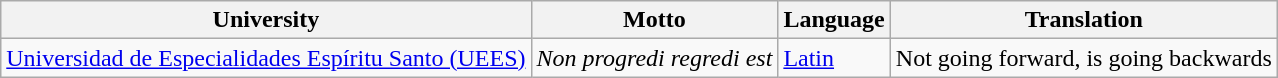<table class="wikitable sortable plainrowheaders">
<tr>
<th>University</th>
<th>Motto</th>
<th>Language</th>
<th>Translation</th>
</tr>
<tr>
<td><a href='#'>Universidad de Especialidades Espíritu Santo (UEES)</a></td>
<td><em>Non progredi regredi est</em></td>
<td><a href='#'>Latin</a></td>
<td>Not going forward, is going backwards</td>
</tr>
</table>
